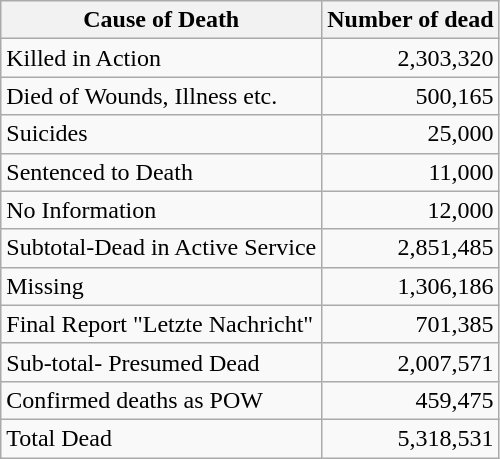<table class="wikitable"  style="text-align: right;">
<tr>
<th>Cause of Death</th>
<th>Number of dead</th>
</tr>
<tr>
<td style="text-align: left;">Killed in Action</td>
<td>2,303,320</td>
</tr>
<tr>
<td style="text-align: left;">Died of Wounds, Illness etc.</td>
<td>500,165</td>
</tr>
<tr>
<td style="text-align: left;">Suicides</td>
<td>25,000</td>
</tr>
<tr>
<td style="text-align: left;">Sentenced to Death</td>
<td>11,000</td>
</tr>
<tr>
<td style="text-align: left;">No Information</td>
<td>12,000</td>
</tr>
<tr>
<td style="text-align: left;">Subtotal-Dead in Active Service</td>
<td>2,851,485</td>
</tr>
<tr>
<td style="text-align: left;">Missing</td>
<td>1,306,186</td>
</tr>
<tr>
<td style="text-align: left;">Final Report "Letzte Nachricht"</td>
<td>701,385</td>
</tr>
<tr>
<td style="text-align: left;">Sub-total- Presumed Dead</td>
<td>2,007,571</td>
</tr>
<tr>
<td style="text-align: left;">Confirmed deaths as POW</td>
<td>459,475</td>
</tr>
<tr>
<td style="text-align: left;">Total Dead</td>
<td>5,318,531</td>
</tr>
</table>
